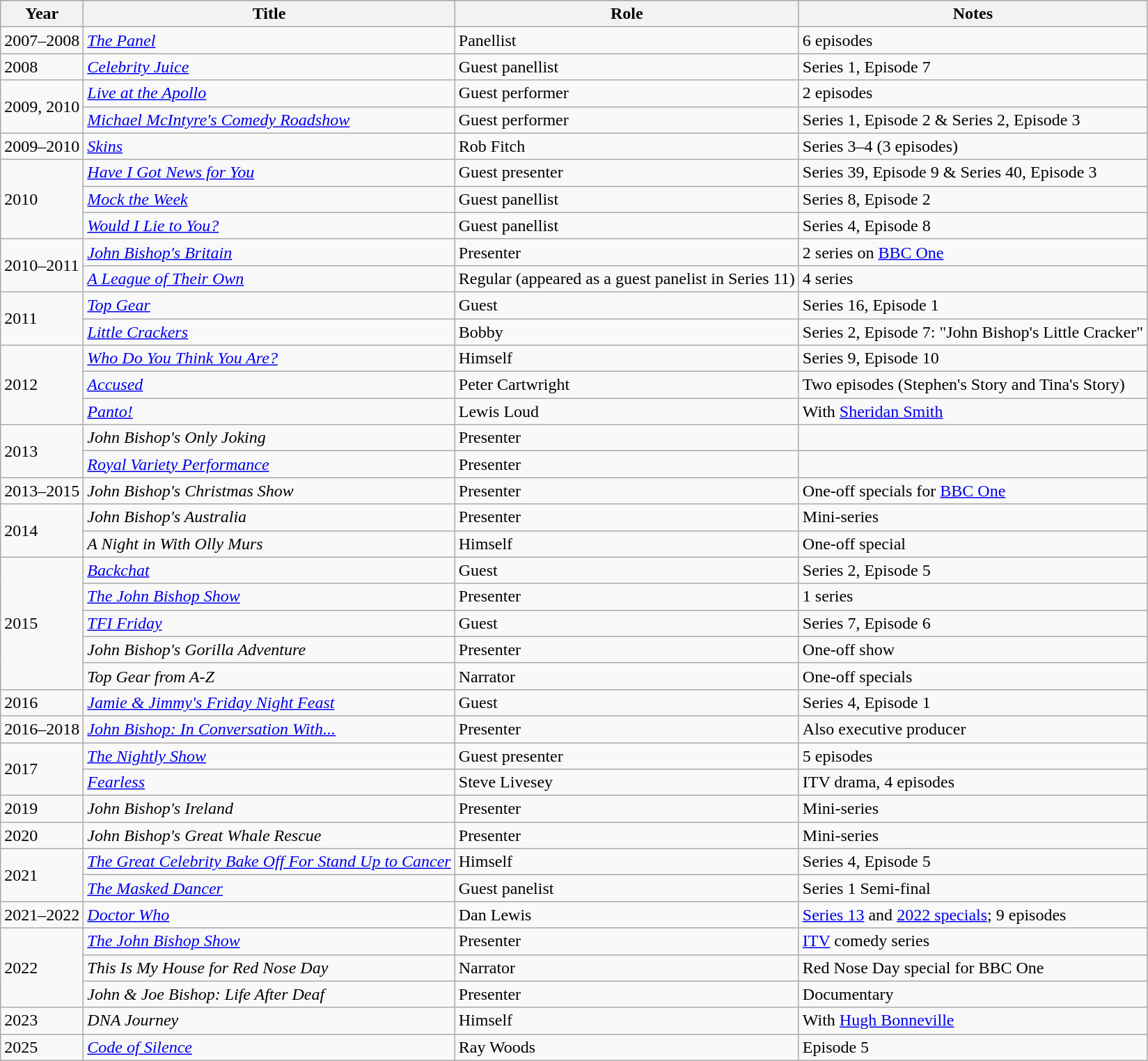<table class="wikitable">
<tr style="background:#b0c4de; text-align:center;">
<th>Year</th>
<th>Title</th>
<th>Role</th>
<th>Notes</th>
</tr>
<tr>
<td>2007–2008</td>
<td><em><a href='#'>The Panel</a></em></td>
<td>Panellist</td>
<td>6 episodes</td>
</tr>
<tr>
<td>2008</td>
<td><em><a href='#'>Celebrity Juice</a></em></td>
<td>Guest panellist</td>
<td>Series 1, Episode 7</td>
</tr>
<tr>
<td rowspan=2>2009, 2010</td>
<td><em><a href='#'>Live at the Apollo</a></em></td>
<td>Guest performer</td>
<td>2 episodes</td>
</tr>
<tr>
<td><em><a href='#'>Michael McIntyre's Comedy Roadshow</a></em></td>
<td>Guest performer</td>
<td>Series 1, Episode 2 & Series 2, Episode 3</td>
</tr>
<tr>
<td>2009–2010</td>
<td><em><a href='#'>Skins</a></em></td>
<td>Rob Fitch</td>
<td>Series 3–4 (3 episodes)</td>
</tr>
<tr>
<td rowspan=3>2010</td>
<td><em><a href='#'>Have I Got News for You</a></em></td>
<td>Guest presenter</td>
<td>Series 39, Episode 9 & Series 40, Episode 3</td>
</tr>
<tr>
<td><em><a href='#'>Mock the Week</a></em></td>
<td>Guest panellist</td>
<td>Series 8, Episode 2</td>
</tr>
<tr>
<td><em><a href='#'>Would I Lie to You?</a></em></td>
<td>Guest panellist</td>
<td>Series 4, Episode 8</td>
</tr>
<tr>
<td rowspan="2">2010–2011</td>
<td><em><a href='#'>John Bishop's Britain</a></em></td>
<td>Presenter</td>
<td>2 series on <a href='#'>BBC One</a></td>
</tr>
<tr>
<td><em><a href='#'>A League of Their Own</a></em></td>
<td>Regular (appeared as a guest panelist in Series 11)</td>
<td>4 series</td>
</tr>
<tr>
<td rowspan=2>2011</td>
<td><em><a href='#'>Top Gear</a></em></td>
<td>Guest</td>
<td>Series 16, Episode 1</td>
</tr>
<tr>
<td><em><a href='#'>Little Crackers</a></em></td>
<td>Bobby</td>
<td>Series 2, Episode 7: "John Bishop's Little Cracker"</td>
</tr>
<tr>
<td rowspan=3>2012</td>
<td><em><a href='#'>Who Do You Think You Are?</a></em></td>
<td>Himself</td>
<td>Series 9, Episode 10</td>
</tr>
<tr>
<td><em><a href='#'>Accused</a></em></td>
<td>Peter Cartwright</td>
<td>Two episodes (Stephen's Story and Tina's Story)</td>
</tr>
<tr>
<td><em><a href='#'>Panto!</a></em></td>
<td>Lewis Loud</td>
<td>With <a href='#'>Sheridan Smith</a></td>
</tr>
<tr>
<td rowspan="2">2013</td>
<td><em>John Bishop's Only Joking</em></td>
<td>Presenter</td>
<td></td>
</tr>
<tr>
<td><em><a href='#'>Royal Variety Performance</a></em></td>
<td>Presenter</td>
<td></td>
</tr>
<tr>
<td>2013–2015</td>
<td><em>John Bishop's Christmas Show</em></td>
<td>Presenter</td>
<td>One-off specials for <a href='#'>BBC One</a></td>
</tr>
<tr>
<td rowspan=2>2014</td>
<td><em>John Bishop's Australia</em></td>
<td>Presenter</td>
<td>Mini-series</td>
</tr>
<tr>
<td><em>A Night in With Olly Murs</em></td>
<td>Himself</td>
<td>One-off special</td>
</tr>
<tr>
<td rowspan=5>2015</td>
<td><em><a href='#'>Backchat</a></em></td>
<td>Guest</td>
<td>Series 2, Episode 5</td>
</tr>
<tr>
<td><em><a href='#'>The John Bishop Show</a></em></td>
<td>Presenter</td>
<td>1 series</td>
</tr>
<tr>
<td><em><a href='#'>TFI Friday</a></em></td>
<td>Guest</td>
<td>Series 7, Episode 6</td>
</tr>
<tr>
<td><em>John Bishop's Gorilla Adventure</em></td>
<td>Presenter</td>
<td>One-off show</td>
</tr>
<tr>
<td><em>Top Gear from A-Z</em></td>
<td>Narrator</td>
<td>One-off specials</td>
</tr>
<tr>
<td>2016</td>
<td><em><a href='#'>Jamie & Jimmy's Friday Night Feast</a></em></td>
<td>Guest</td>
<td>Series 4, Episode 1</td>
</tr>
<tr>
<td>2016–2018</td>
<td><em><a href='#'>John Bishop: In Conversation With...</a></em></td>
<td>Presenter</td>
<td>Also executive producer</td>
</tr>
<tr>
<td rowspan=2>2017</td>
<td><em><a href='#'>The Nightly Show</a></em></td>
<td>Guest presenter</td>
<td>5 episodes</td>
</tr>
<tr>
<td><em><a href='#'>Fearless</a></em></td>
<td>Steve Livesey</td>
<td>ITV drama, 4 episodes</td>
</tr>
<tr>
<td>2019</td>
<td><em>John Bishop's Ireland</em></td>
<td>Presenter</td>
<td>Mini-series</td>
</tr>
<tr>
<td>2020</td>
<td><em>John Bishop's Great Whale Rescue</em></td>
<td>Presenter</td>
<td>Mini-series</td>
</tr>
<tr>
<td rowspan=2>2021</td>
<td><a href='#'><em>The Great Celebrity Bake Off For Stand Up to Cancer</em></a></td>
<td>Himself</td>
<td>Series 4, Episode 5</td>
</tr>
<tr>
<td><em><a href='#'>The Masked Dancer</a></em></td>
<td>Guest panelist</td>
<td>Series 1 Semi-final</td>
</tr>
<tr>
<td>2021–2022</td>
<td><em><a href='#'>Doctor Who</a></em></td>
<td>Dan Lewis</td>
<td><a href='#'>Series 13</a> and <a href='#'>2022 specials</a>; 9 episodes</td>
</tr>
<tr>
<td rowspan=3>2022</td>
<td><em><a href='#'>The John Bishop Show</a></em></td>
<td>Presenter</td>
<td><a href='#'>ITV</a> comedy series</td>
</tr>
<tr>
<td><em>This Is My House for Red Nose Day</em></td>
<td>Narrator</td>
<td>Red Nose Day special for BBC One</td>
</tr>
<tr>
<td><em>John & Joe Bishop: Life After Deaf</em></td>
<td>Presenter</td>
<td>Documentary</td>
</tr>
<tr>
<td>2023</td>
<td><em>DNA Journey</em></td>
<td>Himself</td>
<td>With <a href='#'>Hugh Bonneville</a></td>
</tr>
<tr>
<td>2025</td>
<td><a href='#'> <em>Code of Silence</em></a></td>
<td>Ray Woods</td>
<td>Episode 5</td>
</tr>
</table>
